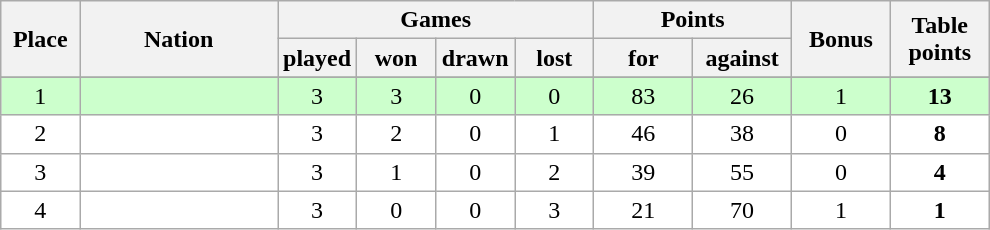<table class="wikitable">
<tr>
<th rowspan=2 width="8%">Place</th>
<th rowspan=2 width="20%">Nation</th>
<th colspan=4 width="32%">Games</th>
<th colspan=2 width="30%">Points</th>
<th rowspan=2 width="10%">Bonus</th>
<th rowspan=2 width="10%">Table<br>points</th>
</tr>
<tr>
<th width="8%">played</th>
<th width="8%">won</th>
<th width="8%">drawn</th>
<th width="8%">lost</th>
<th width="10%">for</th>
<th width="10%">against</th>
</tr>
<tr>
</tr>
<tr bgcolor=#ccffcc align=center>
<td>1</td>
<td align=left></td>
<td>3</td>
<td>3</td>
<td>0</td>
<td>0</td>
<td>83</td>
<td>26</td>
<td>1</td>
<td><strong>13</strong></td>
</tr>
<tr bgcolor=#ffffff align=center>
<td>2</td>
<td align=left></td>
<td>3</td>
<td>2</td>
<td>0</td>
<td>1</td>
<td>46</td>
<td>38</td>
<td>0</td>
<td><strong>8</strong></td>
</tr>
<tr bgcolor=#ffffff align=center>
<td>3</td>
<td align=left></td>
<td>3</td>
<td>1</td>
<td>0</td>
<td>2</td>
<td>39</td>
<td>55</td>
<td>0</td>
<td><strong>4</strong></td>
</tr>
<tr bgcolor=#ffffff align=center>
<td>4</td>
<td align=left></td>
<td>3</td>
<td>0</td>
<td>0</td>
<td>3</td>
<td>21</td>
<td>70</td>
<td>1</td>
<td><strong>1</strong></td>
</tr>
</table>
